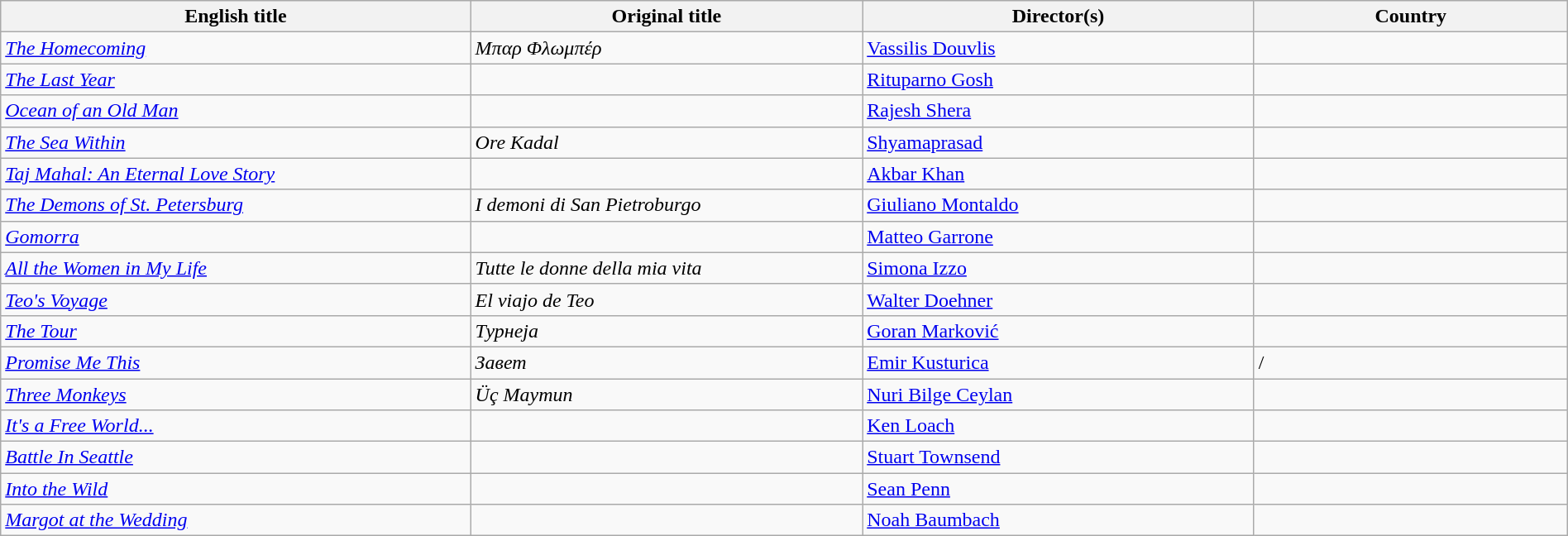<table class="sortable wikitable" width=100% cellpadding="5">
<tr>
<th width="30%">English title</th>
<th width="25%">Original title</th>
<th width="25%">Director(s)</th>
<th width="20%">Country</th>
</tr>
<tr>
<td><em><a href='#'>The Homecoming</a></em></td>
<td><em>Μπαρ Φλωμπέρ</em></td>
<td><a href='#'>Vassilis Douvlis</a></td>
<td></td>
</tr>
<tr>
<td><em><a href='#'>The Last Year</a></em></td>
<td></td>
<td><a href='#'>Rituparno Gosh</a></td>
<td></td>
</tr>
<tr>
<td><em><a href='#'>Ocean of an Old Man</a></em></td>
<td></td>
<td><a href='#'>Rajesh Shera</a></td>
<td></td>
</tr>
<tr>
<td><em><a href='#'>The Sea Within</a></em></td>
<td><em>Ore Kadal</em></td>
<td><a href='#'>Shyamaprasad</a></td>
<td></td>
</tr>
<tr>
<td><em><a href='#'>Taj Mahal: An Eternal Love Story</a></em></td>
<td></td>
<td><a href='#'>Akbar Khan</a></td>
<td></td>
</tr>
<tr>
<td><em><a href='#'>The Demons of St. Petersburg</a></em></td>
<td><em>I demoni di San Pietroburgo</em></td>
<td><a href='#'>Giuliano Montaldo</a></td>
<td></td>
</tr>
<tr>
<td><em><a href='#'>Gomorra</a></em></td>
<td></td>
<td><a href='#'>Matteo Garrone</a></td>
<td></td>
</tr>
<tr>
<td><em><a href='#'>All the Women in My Life</a></em></td>
<td><em>Tutte le donne della mia vita</em></td>
<td><a href='#'>Simona Izzo</a></td>
<td></td>
</tr>
<tr>
<td><em><a href='#'>Teo's Voyage</a></em></td>
<td><em>El viajo de Teo</em></td>
<td><a href='#'>Walter Doehner</a></td>
<td></td>
</tr>
<tr>
<td><em><a href='#'>The Tour</a></em></td>
<td><em>Турнеја</em></td>
<td><a href='#'>Goran Marković</a></td>
<td></td>
</tr>
<tr>
<td><em><a href='#'>Promise Me This</a></em></td>
<td><em>Завет</em></td>
<td><a href='#'>Emir Kusturica</a></td>
<td>/</td>
</tr>
<tr>
<td><em><a href='#'>Three Monkeys</a></em></td>
<td><em>Üç Maymun</em></td>
<td><a href='#'>Nuri Bilge Ceylan</a></td>
<td></td>
</tr>
<tr>
<td><em><a href='#'>It's a Free World...</a></em></td>
<td></td>
<td><a href='#'>Ken Loach</a></td>
<td></td>
</tr>
<tr>
<td><em><a href='#'>Battle In Seattle</a></em></td>
<td></td>
<td><a href='#'>Stuart Townsend</a></td>
<td></td>
</tr>
<tr>
<td><em><a href='#'>Into the Wild</a></em></td>
<td></td>
<td><a href='#'>Sean Penn</a></td>
<td></td>
</tr>
<tr>
<td><em><a href='#'>Margot at the Wedding</a></em></td>
<td></td>
<td><a href='#'>Noah Baumbach</a></td>
<td></td>
</tr>
</table>
